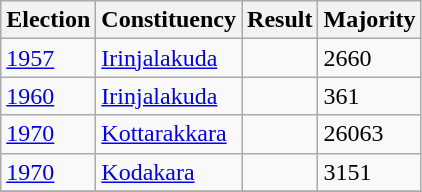<table class="sortable wikitable">
<tr>
<th>Election</th>
<th>Constituency</th>
<th>Result</th>
<th>Majority</th>
</tr>
<tr>
<td><a href='#'>1957</a></td>
<td><a href='#'>Irinjalakuda</a></td>
<td></td>
<td>2660</td>
</tr>
<tr>
<td><a href='#'>1960</a></td>
<td><a href='#'>Irinjalakuda</a></td>
<td></td>
<td>361</td>
</tr>
<tr>
<td><a href='#'>1970</a></td>
<td><a href='#'>Kottarakkara</a></td>
<td></td>
<td>26063</td>
</tr>
<tr>
<td><a href='#'>1970</a></td>
<td><a href='#'>Kodakara</a></td>
<td></td>
<td>3151</td>
</tr>
<tr>
</tr>
</table>
